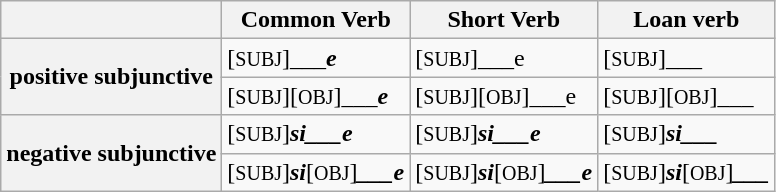<table class="wikitable">
<tr>
<th></th>
<th>Common Verb</th>
<th>Short Verb</th>
<th>Loan verb</th>
</tr>
<tr>
<th rowspan="2">positive subjunctive</th>
<td>[<small>SUBJ</small>]<em>___<strong>e<strong><em></td>
<td>[<small>SUBJ</small>]</em>___</strong>e</em></strong></td>
<td>[<small>SUBJ</small>]<em>___</em></td>
</tr>
<tr>
<td>[<small>SUBJ</small>][<small>OBJ</small>]<em>___<strong>e<strong><em></td>
<td>[<small>SUBJ</small>][<small>OBJ</small>]</em>___</strong>e</em></strong></td>
<td>[<small>SUBJ</small>][<small>OBJ</small>]<em>___</em></td>
</tr>
<tr>
<th rowspan="2">negative subjunctive</th>
<td>[<small>SUBJ</small>]<strong><em>si___e</em></strong></td>
<td>[<small>SUBJ</small>]<strong><em>si___e</em></strong></td>
<td>[<small>SUBJ</small>]<strong><em>si___</em></strong></td>
</tr>
<tr>
<td>[<small>SUBJ</small>]<strong><em>si</em></strong>[<small>OBJ</small>]<strong><em>___e</em></strong></td>
<td>[<small>SUBJ</small>]<strong><em>si</em></strong>[<small>OBJ</small>]<strong><em>___e</em></strong></td>
<td>[<small>SUBJ</small>]<strong><em>si</em></strong>[<small>OBJ</small>]<strong><em>___</em></strong></td>
</tr>
</table>
